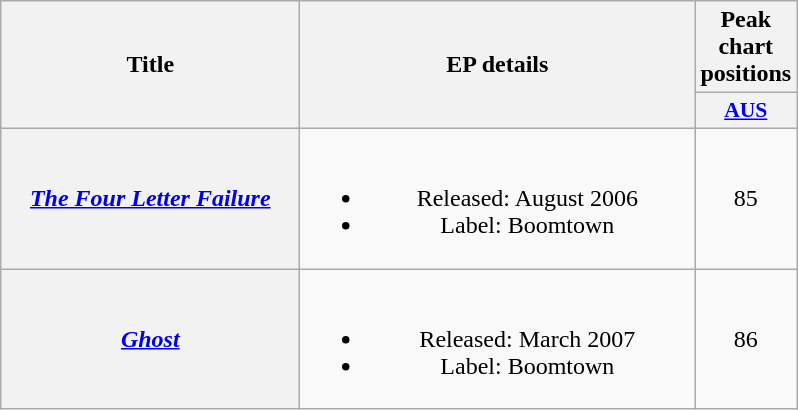<table class="wikitable plainrowheaders" style="text-align:center;">
<tr>
<th scope="col" rowspan="2" style="width:12em;">Title</th>
<th scope="col" rowspan="2" style="width:16em;">EP details</th>
<th scope="col" colspan="1">Peak chart<br>positions</th>
</tr>
<tr>
<th scope="col" style="width:3em;font-size:90%;"><a href='#'>AUS</a><br></th>
</tr>
<tr>
<th scope="row"><em><a href='#'>The Four Letter Failure</a></em></th>
<td><br><ul><li>Released: August 2006</li><li>Label: Boomtown</li></ul></td>
<td>85</td>
</tr>
<tr>
<th scope="row"><em><a href='#'>Ghost</a></em></th>
<td><br><ul><li>Released: March 2007</li><li>Label: Boomtown</li></ul></td>
<td>86</td>
</tr>
</table>
